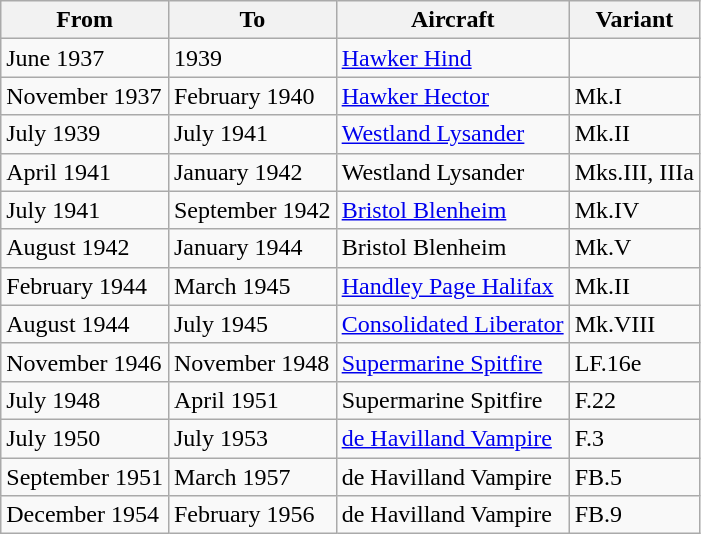<table class="wikitable">
<tr>
<th>From</th>
<th>To</th>
<th>Aircraft</th>
<th>Variant</th>
</tr>
<tr>
<td>June 1937</td>
<td>1939</td>
<td><a href='#'>Hawker Hind</a></td>
<td></td>
</tr>
<tr>
<td>November 1937</td>
<td>February 1940</td>
<td><a href='#'>Hawker Hector</a></td>
<td>Mk.I</td>
</tr>
<tr>
<td>July 1939</td>
<td>July 1941</td>
<td><a href='#'>Westland Lysander</a></td>
<td>Mk.II</td>
</tr>
<tr>
<td>April 1941</td>
<td>January 1942</td>
<td>Westland Lysander</td>
<td>Mks.III, IIIa</td>
</tr>
<tr>
<td>July 1941</td>
<td>September 1942</td>
<td><a href='#'>Bristol Blenheim</a></td>
<td>Mk.IV</td>
</tr>
<tr>
<td>August 1942</td>
<td>January 1944</td>
<td>Bristol Blenheim</td>
<td>Mk.V</td>
</tr>
<tr>
<td>February 1944</td>
<td>March 1945</td>
<td><a href='#'>Handley Page Halifax</a></td>
<td>Mk.II</td>
</tr>
<tr>
<td>August 1944</td>
<td>July 1945</td>
<td><a href='#'>Consolidated Liberator</a></td>
<td>Mk.VIII</td>
</tr>
<tr>
<td>November 1946</td>
<td>November 1948</td>
<td><a href='#'>Supermarine Spitfire</a></td>
<td>LF.16e</td>
</tr>
<tr>
<td>July 1948</td>
<td>April 1951</td>
<td>Supermarine Spitfire</td>
<td>F.22</td>
</tr>
<tr>
<td>July 1950</td>
<td>July 1953</td>
<td><a href='#'>de Havilland Vampire</a></td>
<td>F.3</td>
</tr>
<tr>
<td>September 1951</td>
<td>March 1957</td>
<td>de Havilland Vampire</td>
<td>FB.5</td>
</tr>
<tr>
<td>December 1954</td>
<td>February 1956</td>
<td>de Havilland Vampire</td>
<td>FB.9</td>
</tr>
</table>
